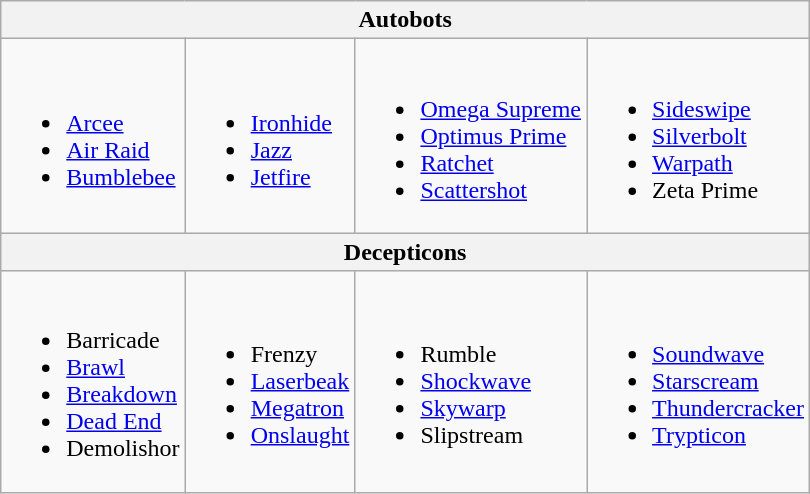<table class="wikitable">
<tr>
<th colspan="4">Autobots</th>
</tr>
<tr>
<td><br><ul><li><a href='#'>Arcee</a></li><li><a href='#'>Air Raid</a></li><li><a href='#'>Bumblebee</a></li></ul></td>
<td><br><ul><li><a href='#'>Ironhide</a></li><li><a href='#'>Jazz</a></li><li><a href='#'>Jetfire</a></li></ul></td>
<td><br><ul><li><a href='#'>Omega Supreme</a></li><li><a href='#'>Optimus Prime</a></li><li><a href='#'>Ratchet</a></li><li><a href='#'>Scattershot</a></li></ul></td>
<td><br><ul><li><a href='#'>Sideswipe</a></li><li><a href='#'>Silverbolt</a></li><li><a href='#'>Warpath</a></li><li>Zeta Prime</li></ul></td>
</tr>
<tr>
<th colspan="4">Decepticons</th>
</tr>
<tr>
<td><br><ul><li>Barricade</li><li><a href='#'>Brawl</a></li><li><a href='#'>Breakdown</a></li><li><a href='#'>Dead End</a></li><li>Demolishor</li></ul></td>
<td><br><ul><li>Frenzy</li><li><a href='#'>Laserbeak</a></li><li><a href='#'>Megatron</a></li><li><a href='#'>Onslaught</a></li></ul></td>
<td><br><ul><li>Rumble</li><li><a href='#'>Shockwave</a></li><li><a href='#'>Skywarp</a></li><li>Slipstream</li></ul></td>
<td><br><ul><li><a href='#'>Soundwave</a></li><li><a href='#'>Starscream</a></li><li><a href='#'>Thundercracker</a></li><li><a href='#'>Trypticon</a></li></ul></td>
</tr>
</table>
